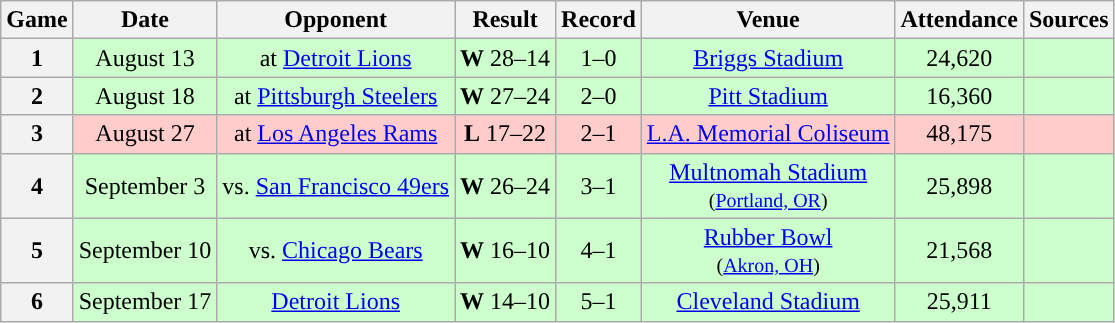<table class="wikitable" style="text-align:center">
<tr>
<th>Game</th>
<th>Date</th>
<th>Opponent</th>
<th>Result</th>
<th>Record</th>
<th>Venue</th>
<th>Attendance</th>
<th>Sources</th>
</tr>
<tr style="background:#cfc">
<th>1</th>
<td>August 13</td>
<td>at <a href='#'>Detroit Lions</a></td>
<td><strong>W</strong> 28–14</td>
<td>1–0</td>
<td><a href='#'>Briggs Stadium</a></td>
<td>24,620</td>
<td></td>
</tr>
<tr style="background:#cfc">
<th>2</th>
<td>August 18</td>
<td>at <a href='#'>Pittsburgh Steelers</a></td>
<td><strong>W</strong> 27–24</td>
<td>2–0</td>
<td><a href='#'>Pitt Stadium</a></td>
<td>16,360</td>
<td></td>
</tr>
<tr style="background:#fcc">
<th>3</th>
<td>August 27</td>
<td>at <a href='#'>Los Angeles Rams</a></td>
<td><strong>L</strong> 17–22</td>
<td>2–1</td>
<td><a href='#'>L.A. Memorial Coliseum</a></td>
<td>48,175</td>
<td></td>
</tr>
<tr style="background:#cfc">
<th>4</th>
<td>September 3</td>
<td>vs. <a href='#'>San Francisco 49ers</a></td>
<td><strong>W</strong> 26–24</td>
<td>3–1</td>
<td><a href='#'>Multnomah Stadium</a> <br><small>(<a href='#'>Portland, OR</a>)</small></td>
<td>25,898</td>
<td></td>
</tr>
<tr style="background:#cfc">
<th>5</th>
<td>September 10</td>
<td>vs. <a href='#'>Chicago Bears</a></td>
<td><strong>W</strong> 16–10</td>
<td>4–1</td>
<td><a href='#'>Rubber Bowl</a> <br><small>(<a href='#'>Akron, OH</a>)</small></td>
<td>21,568</td>
<td></td>
</tr>
<tr style="background:#cfc">
<th>6</th>
<td>September 17</td>
<td><a href='#'>Detroit Lions</a></td>
<td><strong>W</strong> 14–10</td>
<td>5–1</td>
<td><a href='#'>Cleveland Stadium</a></td>
<td>25,911</td>
<td></td>
</tr>
</table>
